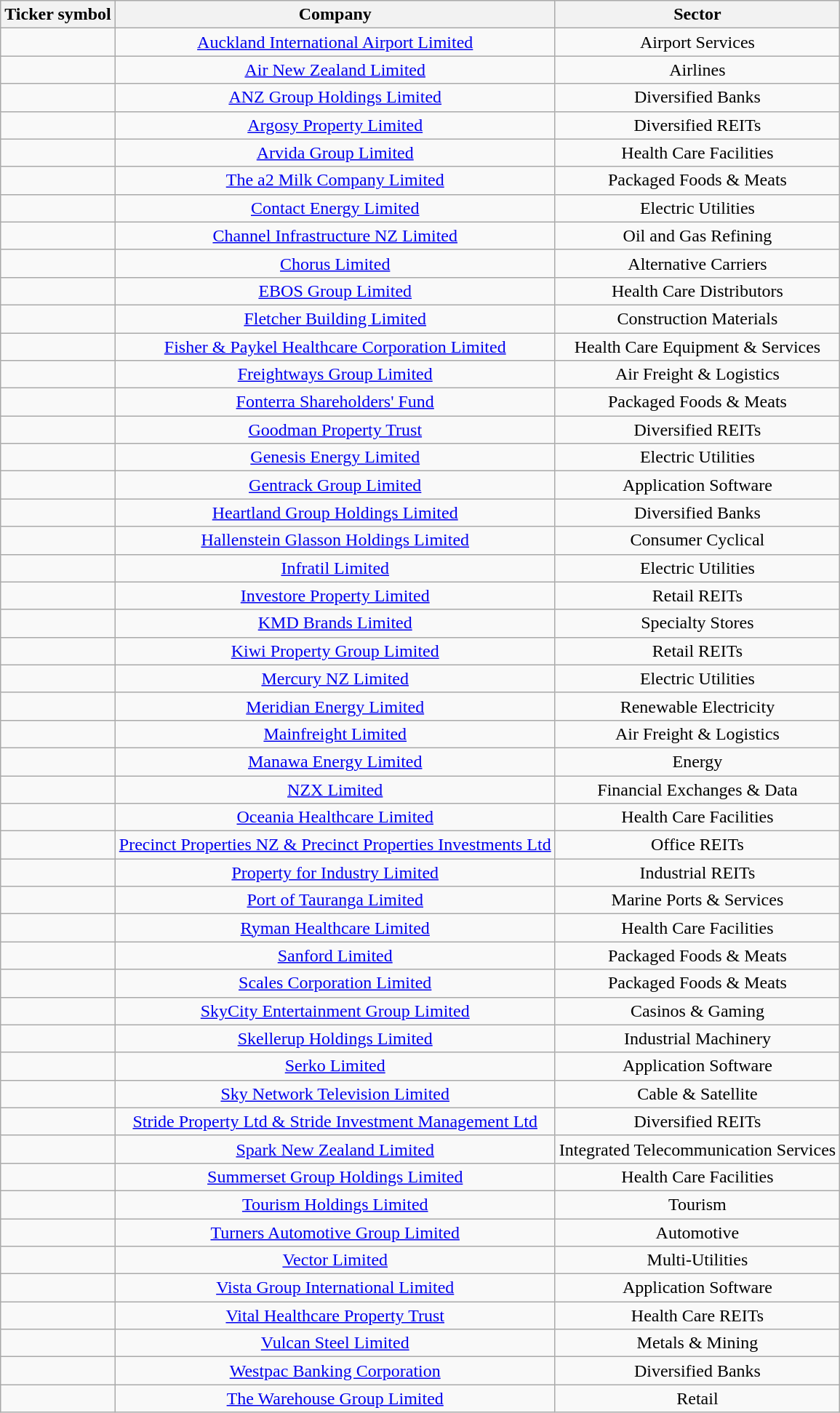<table class="wikitable sortable" style="text-align: center; font-size: 100%;" cellpadding=2 cellspacing=2>
<tr>
<th>Ticker symbol</th>
<th>Company</th>
<th>Sector</th>
</tr>
<tr>
<td></td>
<td><a href='#'>Auckland International Airport Limited</a></td>
<td>Airport Services</td>
</tr>
<tr>
<td></td>
<td><a href='#'>Air New Zealand Limited</a></td>
<td>Airlines</td>
</tr>
<tr>
<td></td>
<td><a href='#'>ANZ Group Holdings Limited</a></td>
<td>Diversified Banks</td>
</tr>
<tr>
<td></td>
<td><a href='#'>Argosy Property Limited</a></td>
<td>Diversified REITs</td>
</tr>
<tr>
<td></td>
<td><a href='#'>Arvida Group Limited</a></td>
<td>Health Care Facilities</td>
</tr>
<tr>
<td></td>
<td><a href='#'>The a2 Milk Company Limited</a></td>
<td>Packaged Foods & Meats</td>
</tr>
<tr>
<td></td>
<td><a href='#'>Contact Energy Limited</a></td>
<td>Electric Utilities</td>
</tr>
<tr>
<td></td>
<td><a href='#'>Channel Infrastructure NZ Limited</a></td>
<td>Oil and Gas Refining</td>
</tr>
<tr>
<td></td>
<td><a href='#'>Chorus Limited</a></td>
<td>Alternative Carriers</td>
</tr>
<tr>
<td></td>
<td><a href='#'>EBOS Group Limited</a></td>
<td>Health Care Distributors</td>
</tr>
<tr>
<td></td>
<td><a href='#'>Fletcher Building Limited</a></td>
<td>Construction Materials</td>
</tr>
<tr>
<td></td>
<td><a href='#'>Fisher & Paykel Healthcare Corporation Limited</a></td>
<td>Health Care Equipment & Services</td>
</tr>
<tr>
<td></td>
<td><a href='#'>Freightways Group Limited</a></td>
<td>Air Freight & Logistics</td>
</tr>
<tr>
<td></td>
<td><a href='#'>Fonterra Shareholders' Fund</a></td>
<td>Packaged Foods & Meats</td>
</tr>
<tr>
<td></td>
<td><a href='#'>Goodman Property Trust</a></td>
<td>Diversified REITs</td>
</tr>
<tr>
<td></td>
<td><a href='#'>Genesis Energy Limited</a></td>
<td>Electric Utilities</td>
</tr>
<tr>
<td></td>
<td><a href='#'>Gentrack Group Limited</a></td>
<td>Application Software</td>
</tr>
<tr>
<td></td>
<td><a href='#'>Heartland Group Holdings Limited</a></td>
<td>Diversified Banks</td>
</tr>
<tr>
<td></td>
<td><a href='#'>Hallenstein Glasson Holdings Limited</a></td>
<td>Consumer Cyclical</td>
</tr>
<tr>
<td></td>
<td><a href='#'>Infratil Limited</a></td>
<td>Electric Utilities</td>
</tr>
<tr>
<td></td>
<td><a href='#'>Investore Property Limited</a></td>
<td>Retail REITs</td>
</tr>
<tr>
<td></td>
<td><a href='#'>KMD Brands Limited</a></td>
<td>Specialty Stores</td>
</tr>
<tr>
<td></td>
<td><a href='#'>Kiwi Property Group Limited</a></td>
<td>Retail REITs</td>
</tr>
<tr>
<td></td>
<td><a href='#'>Mercury NZ Limited</a></td>
<td>Electric Utilities</td>
</tr>
<tr>
<td></td>
<td><a href='#'>Meridian Energy Limited</a></td>
<td>Renewable Electricity</td>
</tr>
<tr>
<td></td>
<td><a href='#'>Mainfreight Limited</a></td>
<td>Air Freight & Logistics</td>
</tr>
<tr>
<td></td>
<td><a href='#'>Manawa Energy Limited</a></td>
<td>Energy</td>
</tr>
<tr>
<td></td>
<td><a href='#'>NZX Limited</a></td>
<td>Financial Exchanges & Data</td>
</tr>
<tr>
<td></td>
<td><a href='#'>Oceania Healthcare Limited</a></td>
<td>Health Care Facilities</td>
</tr>
<tr>
<td></td>
<td><a href='#'>Precinct Properties NZ & Precinct Properties Investments Ltd</a></td>
<td>Office REITs</td>
</tr>
<tr>
<td></td>
<td><a href='#'>Property for Industry Limited</a></td>
<td>Industrial REITs</td>
</tr>
<tr>
<td></td>
<td><a href='#'>Port of Tauranga Limited</a></td>
<td>Marine Ports & Services</td>
</tr>
<tr>
<td></td>
<td><a href='#'>Ryman Healthcare Limited</a></td>
<td>Health Care Facilities</td>
</tr>
<tr>
<td></td>
<td><a href='#'>Sanford Limited</a></td>
<td>Packaged Foods & Meats</td>
</tr>
<tr>
<td></td>
<td><a href='#'>Scales Corporation Limited</a></td>
<td>Packaged Foods & Meats</td>
</tr>
<tr>
<td></td>
<td><a href='#'>SkyCity Entertainment Group Limited</a></td>
<td>Casinos & Gaming</td>
</tr>
<tr>
<td></td>
<td><a href='#'>Skellerup Holdings Limited</a></td>
<td>Industrial Machinery</td>
</tr>
<tr>
<td></td>
<td><a href='#'>Serko Limited</a></td>
<td>Application Software</td>
</tr>
<tr>
<td></td>
<td><a href='#'>Sky Network Television Limited</a></td>
<td>Cable & Satellite</td>
</tr>
<tr>
<td></td>
<td><a href='#'>Stride Property Ltd & Stride Investment Management Ltd</a></td>
<td>Diversified REITs</td>
</tr>
<tr>
<td></td>
<td><a href='#'>Spark New Zealand Limited</a></td>
<td>Integrated Telecommunication Services</td>
</tr>
<tr>
<td></td>
<td><a href='#'>Summerset Group Holdings Limited</a></td>
<td>Health Care Facilities</td>
</tr>
<tr>
<td></td>
<td><a href='#'>Tourism Holdings Limited</a></td>
<td>Tourism</td>
</tr>
<tr>
<td></td>
<td><a href='#'>Turners Automotive Group Limited</a></td>
<td>Automotive</td>
</tr>
<tr>
<td></td>
<td><a href='#'>Vector Limited</a></td>
<td>Multi-Utilities</td>
</tr>
<tr>
<td></td>
<td><a href='#'>Vista Group International Limited</a></td>
<td>Application Software</td>
</tr>
<tr>
<td></td>
<td><a href='#'>Vital Healthcare Property Trust</a></td>
<td>Health Care REITs</td>
</tr>
<tr>
<td></td>
<td><a href='#'>Vulcan Steel Limited</a></td>
<td>Metals & Mining</td>
</tr>
<tr>
<td></td>
<td><a href='#'>Westpac Banking Corporation</a></td>
<td>Diversified Banks</td>
</tr>
<tr>
<td></td>
<td><a href='#'>The Warehouse Group Limited</a></td>
<td>Retail</td>
</tr>
</table>
